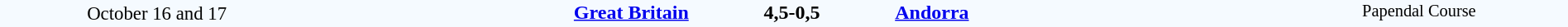<table style="width: 100%; background:#F5FAFF;" cellspacing="0">
<tr>
<td style=font-size:95% align=center rowspan=3 width=20%>October 16 and 17</td>
</tr>
<tr>
<td width=24% align=right><strong><a href='#'>Great Britain</a></strong> </td>
<td align=center width=13%><strong>4,5-0,5</strong></td>
<td width=24%> <strong><a href='#'>Andorra</a></strong></td>
<td style=font-size:85% rowspan=3 valign=top align=center>Papendal Course</td>
</tr>
<tr style=font-size:85%>
<td align=right valign=top></td>
<td></td>
<td valign=top></td>
</tr>
</table>
